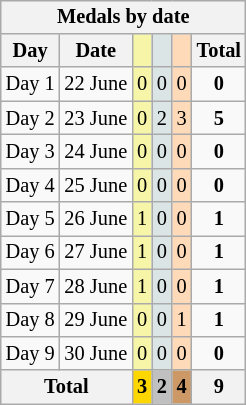<table class=wikitable style="text-align:center;font-size:85%;float:right;clear:right;">
<tr bgcolor=efefef>
<th colspan=6><strong>Medals by date</strong></th>
</tr>
<tr>
<th>Day</th>
<th>Date</th>
<td bgcolor=#f7f6a8></td>
<td bgcolor=#dce5e5></td>
<td bgcolor=#ffdab9></td>
<th>Total</th>
</tr>
<tr>
<td>Day 1</td>
<td>22 June</td>
<td bgcolor=F7F6A8>0</td>
<td bgcolor=DCE5E5>0</td>
<td bgcolor=FFDAB9>0</td>
<td><strong>0</strong></td>
</tr>
<tr>
<td>Day 2</td>
<td>23 June</td>
<td bgcolor=F7F6A8>0</td>
<td bgcolor=DCE5E5>2</td>
<td bgcolor=FFDAB9>3</td>
<td><strong>5</strong></td>
</tr>
<tr>
<td>Day 3</td>
<td>24 June</td>
<td bgcolor=F7F6A8>0</td>
<td bgcolor=DCE5E5>0</td>
<td bgcolor=FFDAB9>0</td>
<td><strong>0</strong></td>
</tr>
<tr>
<td>Day 4</td>
<td>25 June</td>
<td bgcolor=F7F6A8>0</td>
<td bgcolor=DCE5E5>0</td>
<td bgcolor=FFDAB9>0</td>
<td><strong>0</strong></td>
</tr>
<tr>
<td>Day 5</td>
<td>26 June</td>
<td bgcolor=F7F6A8>1</td>
<td bgcolor=DCE5E5>0</td>
<td bgcolor=FFDAB9>0</td>
<td><strong>1</strong></td>
</tr>
<tr>
<td>Day 6</td>
<td>27 June</td>
<td bgcolor=F7F6A8>1</td>
<td bgcolor=DCE5E5>0</td>
<td bgcolor=FFDAB9>0</td>
<td><strong>1</strong></td>
</tr>
<tr>
<td>Day 7</td>
<td>28 June</td>
<td bgcolor=F7F6A8>1</td>
<td bgcolor=DCE5E5>0</td>
<td bgcolor=FFDAB9>0</td>
<td><strong>1</strong></td>
</tr>
<tr>
<td>Day 8</td>
<td>29 June</td>
<td bgcolor=F7F6A8>0</td>
<td bgcolor=DCE5E5>0</td>
<td bgcolor=FFDAB9>1</td>
<td><strong>1</strong></td>
</tr>
<tr>
<td>Day 9</td>
<td>30 June</td>
<td bgcolor=F7F6A8>0</td>
<td bgcolor=DCE5E5>0</td>
<td bgcolor=FFDAB9>0</td>
<td><strong>0</strong></td>
</tr>
<tr>
<th colspan=2>Total</th>
<th style="background:gold">3</th>
<th style="background:silver">2</th>
<th style="background:#c96">4</th>
<th><strong>9</strong></th>
</tr>
</table>
